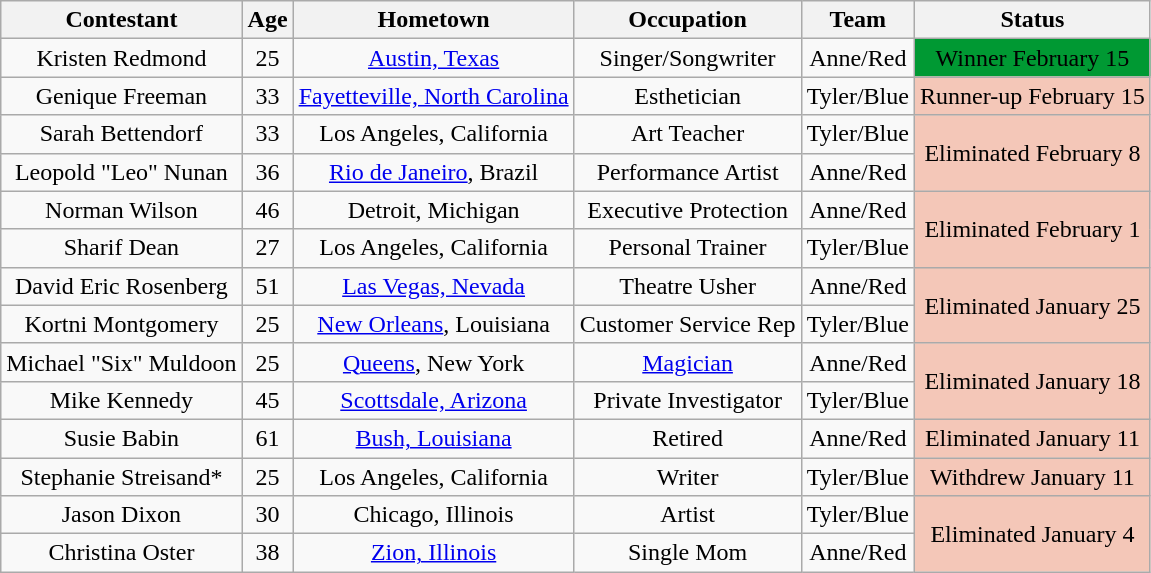<table class="wikitable"  style="text-align:center; border-collapse:collapse;">
<tr>
<th>Contestant</th>
<th>Age</th>
<th>Hometown</th>
<th>Occupation</th>
<th>Team</th>
<th>Status</th>
</tr>
<tr>
<td>Kristen Redmond</td>
<td>25</td>
<td><a href='#'>Austin, Texas</a></td>
<td>Singer/Songwriter</td>
<td>Anne/Red</td>
<td style="background:#093;"><span>Winner February 15</span></td>
</tr>
<tr>
<td>Genique Freeman</td>
<td>33</td>
<td><a href='#'>Fayetteville, North Carolina</a></td>
<td>Esthetician</td>
<td>Tyler/Blue</td>
<td style="background:#f4c7b8; text-align:center;">Runner-up February 15</td>
</tr>
<tr>
<td>Sarah Bettendorf</td>
<td>33</td>
<td>Los Angeles, California</td>
<td>Art Teacher</td>
<td>Tyler/Blue</td>
<td rowspan=2 style="background:#f4c7b8; text-align:center;">Eliminated February 8</td>
</tr>
<tr>
<td>Leopold "Leo" Nunan</td>
<td>36</td>
<td><a href='#'>Rio de Janeiro</a>, Brazil</td>
<td>Performance Artist</td>
<td>Anne/Red</td>
</tr>
<tr>
<td>Norman Wilson</td>
<td>46</td>
<td>Detroit, Michigan</td>
<td>Executive Protection</td>
<td>Anne/Red</td>
<td rowspan=2 style="background:#f4c7b8; text-align:center;">Eliminated February 1</td>
</tr>
<tr>
<td>Sharif Dean</td>
<td>27</td>
<td>Los Angeles, California</td>
<td>Personal Trainer</td>
<td>Tyler/Blue</td>
</tr>
<tr>
<td>David Eric Rosenberg</td>
<td>51</td>
<td><a href='#'>Las Vegas, Nevada</a></td>
<td>Theatre Usher</td>
<td>Anne/Red</td>
<td rowspan=2 style="background:#f4c7b8; text-align:center;">Eliminated January 25</td>
</tr>
<tr>
<td>Kortni Montgomery</td>
<td>25</td>
<td><a href='#'>New Orleans</a>, Louisiana</td>
<td>Customer Service Rep</td>
<td>Tyler/Blue</td>
</tr>
<tr>
<td>Michael "Six" Muldoon</td>
<td>25</td>
<td><a href='#'>Queens</a>, New York</td>
<td><a href='#'>Magician</a></td>
<td>Anne/Red</td>
<td rowspan=2 style="background:#f4c7b8; text-align:center;">Eliminated January 18</td>
</tr>
<tr>
<td>Mike Kennedy</td>
<td>45</td>
<td><a href='#'>Scottsdale, Arizona</a></td>
<td>Private Investigator</td>
<td>Tyler/Blue</td>
</tr>
<tr>
<td>Susie Babin</td>
<td>61</td>
<td><a href='#'>Bush, Louisiana</a></td>
<td>Retired</td>
<td>Anne/Red</td>
<td style="background:#f4c7b8; text-align:center;">Eliminated January 11</td>
</tr>
<tr>
<td>Stephanie Streisand*</td>
<td>25</td>
<td>Los Angeles, California</td>
<td>Writer</td>
<td>Tyler/Blue</td>
<td style="background:#f4c7b8; text-align:center;">Withdrew January 11</td>
</tr>
<tr>
<td>Jason Dixon</td>
<td>30</td>
<td>Chicago, Illinois</td>
<td>Artist</td>
<td>Tyler/Blue</td>
<td rowspan=2 style="background:#f4c7b8; text-align:center;">Eliminated January 4</td>
</tr>
<tr>
<td>Christina Oster</td>
<td>38</td>
<td><a href='#'>Zion, Illinois</a></td>
<td>Single Mom</td>
<td>Anne/Red</td>
</tr>
</table>
